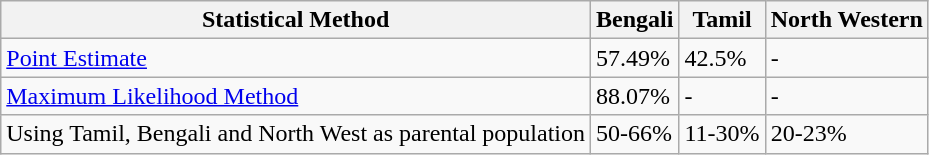<table class="wikitable">
<tr>
<th>Statistical Method</th>
<th>Bengali</th>
<th>Tamil</th>
<th>North Western</th>
</tr>
<tr>
<td><a href='#'>Point Estimate</a></td>
<td>57.49%</td>
<td>42.5%</td>
<td>-</td>
</tr>
<tr>
<td><a href='#'>Maximum Likelihood Method</a></td>
<td>88.07%</td>
<td>-</td>
<td>-</td>
</tr>
<tr>
<td>Using Tamil, Bengali and North West as parental population</td>
<td>50-66%</td>
<td>11-30%</td>
<td>20-23%</td>
</tr>
</table>
